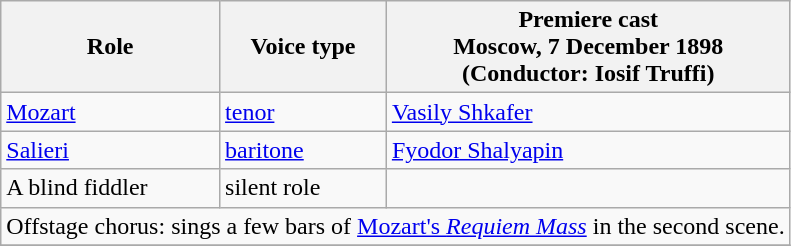<table class="wikitable" border="1">
<tr>
<th>Role</th>
<th>Voice type</th>
<th>Premiere cast<br>Moscow, 7 December 1898<br>(Conductor: Iosif Truffi)</th>
</tr>
<tr>
<td><a href='#'>Mozart</a></td>
<td><a href='#'>tenor</a></td>
<td><a href='#'>Vasily Shkafer</a></td>
</tr>
<tr>
<td><a href='#'>Salieri</a></td>
<td><a href='#'>baritone</a></td>
<td><a href='#'>Fyodor Shalyapin</a></td>
</tr>
<tr>
<td>A blind fiddler</td>
<td>silent role</td>
<td></td>
</tr>
<tr>
<td colspan="3">Offstage chorus:  sings a few bars of <a href='#'>Mozart's <em>Requiem Mass</em></a> in the second scene.</td>
</tr>
<tr>
</tr>
</table>
